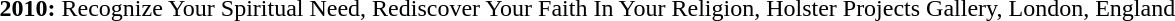<table>
<tr>
<td><strong>2010:</strong></td>
<td>Recognize Your Spiritual Need, Rediscover Your Faith In Your Religion, Holster Projects Gallery, London, England</td>
</tr>
</table>
